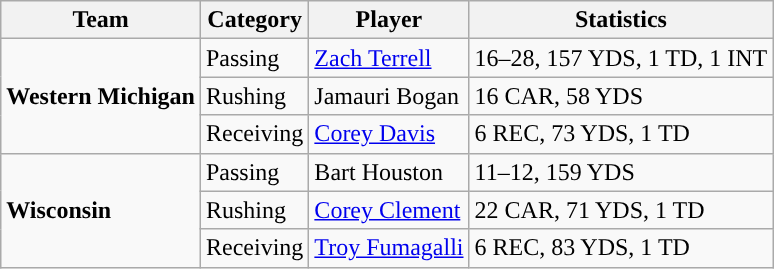<table class="wikitable">
<tr>
<th>Team</th>
<th>Category</th>
<th>Player</th>
<th>Statistics</th>
</tr>
<tr>
<td rowspan=3><strong>Western Michigan</strong></td>
<td>Passing</td>
<td><a href='#'>Zach Terrell</a></td>
<td>16–28, 157 YDS, 1 TD, 1 INT</td>
</tr>
<tr>
<td>Rushing</td>
<td>Jamauri Bogan</td>
<td>16 CAR, 58 YDS</td>
</tr>
<tr>
<td>Receiving</td>
<td><a href='#'>Corey Davis</a></td>
<td>6 REC, 73 YDS, 1 TD</td>
</tr>
<tr>
<td rowspan=3><strong>Wisconsin</strong></td>
<td>Passing</td>
<td>Bart Houston</td>
<td>11–12, 159 YDS</td>
</tr>
<tr>
<td>Rushing</td>
<td><a href='#'>Corey Clement</a></td>
<td>22 CAR, 71 YDS, 1 TD</td>
</tr>
<tr>
<td>Receiving</td>
<td><a href='#'>Troy Fumagalli</a></td>
<td>6 REC, 83 YDS, 1 TD</td>
</tr>
</table>
